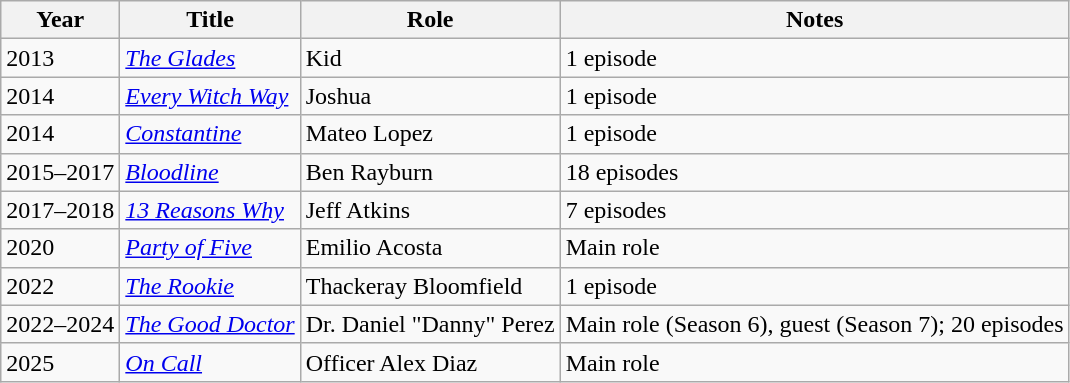<table class="wikitable sortable">
<tr>
<th>Year</th>
<th>Title</th>
<th>Role</th>
<th>Notes</th>
</tr>
<tr>
<td>2013</td>
<td><em><a href='#'>The Glades</a></em></td>
<td>Kid</td>
<td>1 episode</td>
</tr>
<tr>
<td>2014</td>
<td><em><a href='#'>Every Witch Way</a></em></td>
<td>Joshua</td>
<td>1 episode</td>
</tr>
<tr>
<td>2014</td>
<td><em><a href='#'>Constantine</a></em></td>
<td>Mateo Lopez</td>
<td>1 episode</td>
</tr>
<tr>
<td>2015–2017</td>
<td><em><a href='#'>Bloodline</a></em></td>
<td>Ben Rayburn</td>
<td>18 episodes</td>
</tr>
<tr>
<td>2017–2018</td>
<td><em><a href='#'>13 Reasons Why</a></em></td>
<td>Jeff Atkins</td>
<td>7 episodes</td>
</tr>
<tr>
<td>2020</td>
<td><em><a href='#'>Party of Five</a></em></td>
<td>Emilio Acosta</td>
<td>Main role</td>
</tr>
<tr>
<td>2022</td>
<td><em><a href='#'>The Rookie</a></em></td>
<td>Thackeray Bloomfield</td>
<td>1 episode</td>
</tr>
<tr>
<td>2022–2024</td>
<td><a href='#'><em>The Good Doctor</em></a></td>
<td>Dr. Daniel "Danny" Perez</td>
<td>Main role (Season 6), guest (Season 7); 20 episodes</td>
</tr>
<tr>
<td>2025</td>
<td><a href='#'><em>On Call</em></a></td>
<td>Officer Alex Diaz</td>
<td>Main role</td>
</tr>
</table>
